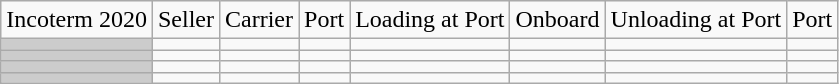<table class="wikitable sortable">
<tr>
<td align="LEFT">Incoterm 2020</td>
<td align="LEFT">Seller</td>
<td align="LEFT">Carrier</td>
<td align="LEFT">Port</td>
<td align="LEFT">Loading at Port</td>
<td align="center">Onboard</td>
<td align="center">Unloading at Port</td>
<td align="center">Port</td>
</tr>
<tr>
<td bgcolor="#CCCCCC"></td>
<td></td>
<td></td>
<td></td>
<td></td>
<td></td>
<td></td>
<td></td>
</tr>
<tr>
<td bgcolor="#CCCCCC"></td>
<td></td>
<td></td>
<td></td>
<td></td>
<td></td>
<td></td>
<td></td>
</tr>
<tr>
<td bgcolor="#CCCCCC"></td>
<td></td>
<td></td>
<td></td>
<td></td>
<td></td>
<td></td>
<td></td>
</tr>
<tr>
<td bgcolor="#CCCCCC"></td>
<td></td>
<td></td>
<td></td>
<td></td>
<td></td>
<td></td>
<td></td>
</tr>
</table>
